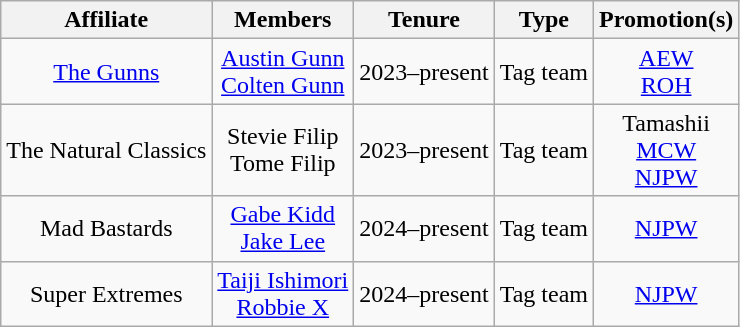<table class="wikitable sortable" style="text-align:center;">
<tr>
<th>Affiliate</th>
<th>Members</th>
<th>Tenure</th>
<th>Type</th>
<th>Promotion(s)</th>
</tr>
<tr>
<td><a href='#'>The Gunns</a></td>
<td><a href='#'>Austin Gunn</a><br><a href='#'>Colten Gunn</a></td>
<td>2023–present</td>
<td>Tag team</td>
<td><a href='#'>AEW</a><br><a href='#'>ROH</a></td>
</tr>
<tr>
<td>The Natural Classics</td>
<td>Stevie Filip<br>Tome Filip</td>
<td>2023–present</td>
<td>Tag team</td>
<td>Tamashii<br><a href='#'>MCW</a><br><a href='#'>NJPW</a></td>
</tr>
<tr>
<td>Mad Bastards</td>
<td><a href='#'>Gabe Kidd</a><br><a href='#'>Jake Lee</a></td>
<td>2024–present</td>
<td>Tag team</td>
<td><a href='#'>NJPW</a></td>
</tr>
<tr>
<td>Super Extremes</td>
<td><a href='#'>Taiji Ishimori</a><br><a href='#'>Robbie X</a></td>
<td>2024–present</td>
<td>Tag team</td>
<td><a href='#'>NJPW</a></td>
</tr>
</table>
